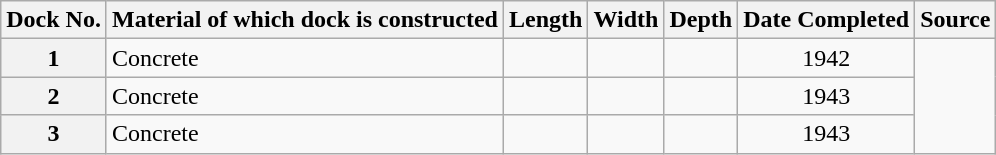<table class="wikitable">
<tr>
<th style="text-align: center;">Dock No.</th>
<th>Material of which dock is constructed</th>
<th>Length</th>
<th>Width</th>
<th>Depth</th>
<th>Date Completed</th>
<th>Source</th>
</tr>
<tr>
<th style="text-align: center;">1</th>
<td>Concrete</td>
<td></td>
<td></td>
<td></td>
<td style="text-align: center;">1942</td>
<td rowspan=3></td>
</tr>
<tr>
<th style="text-align: center;">2</th>
<td>Concrete</td>
<td></td>
<td></td>
<td></td>
<td style="text-align: center;">1943</td>
</tr>
<tr>
<th style="text-align: center;">3</th>
<td>Concrete</td>
<td></td>
<td></td>
<td></td>
<td style="text-align: center;">1943</td>
</tr>
</table>
